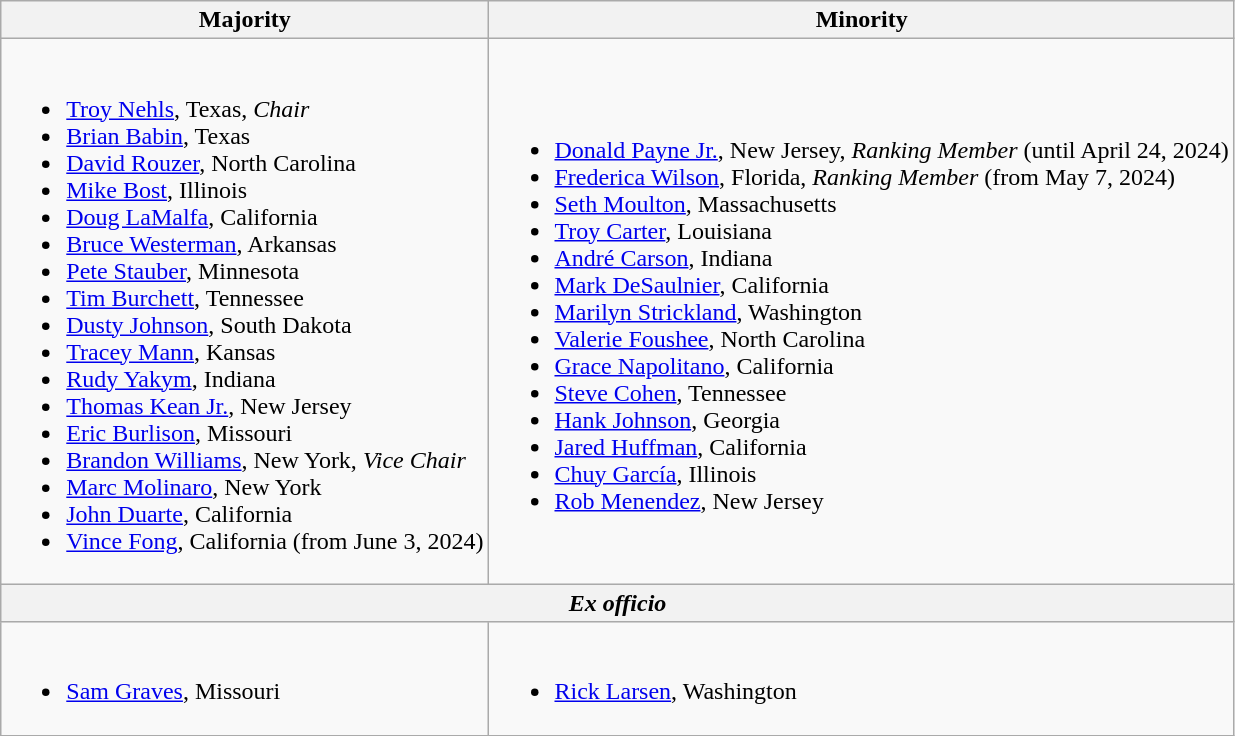<table class=wikitable>
<tr>
<th>Majority</th>
<th>Minority</th>
</tr>
<tr>
<td><br><ul><li><a href='#'>Troy Nehls</a>, Texas, <em>Chair</em></li><li><a href='#'>Brian Babin</a>, Texas</li><li><a href='#'>David Rouzer</a>, North Carolina</li><li><a href='#'>Mike Bost</a>, Illinois</li><li><a href='#'>Doug LaMalfa</a>, California</li><li><a href='#'>Bruce Westerman</a>, Arkansas</li><li><a href='#'>Pete Stauber</a>, Minnesota</li><li><a href='#'>Tim Burchett</a>, Tennessee</li><li><a href='#'>Dusty Johnson</a>, South Dakota</li><li><a href='#'>Tracey Mann</a>, Kansas</li><li><a href='#'>Rudy Yakym</a>, Indiana</li><li><a href='#'>Thomas Kean Jr.</a>, New Jersey</li><li><a href='#'>Eric Burlison</a>, Missouri</li><li><a href='#'>Brandon Williams</a>, New York, <em>Vice Chair</em></li><li><a href='#'>Marc Molinaro</a>, New York</li><li><a href='#'>John Duarte</a>, California</li><li><a href='#'>Vince Fong</a>, California (from June 3, 2024)</li></ul></td>
<td><br><ul><li><a href='#'>Donald Payne Jr.</a>, New Jersey, <em>Ranking Member</em> (until April 24, 2024)</li><li><a href='#'>Frederica Wilson</a>, Florida, <em>Ranking Member</em> (from May 7, 2024)</li><li><a href='#'>Seth Moulton</a>, Massachusetts</li><li><a href='#'>Troy Carter</a>, Louisiana</li><li><a href='#'>André Carson</a>, Indiana</li><li><a href='#'>Mark DeSaulnier</a>, California</li><li><a href='#'>Marilyn Strickland</a>, Washington</li><li><a href='#'>Valerie Foushee</a>, North Carolina</li><li><a href='#'>Grace Napolitano</a>, California</li><li><a href='#'>Steve Cohen</a>, Tennessee</li><li><a href='#'>Hank Johnson</a>, Georgia</li><li><a href='#'>Jared Huffman</a>, California</li><li><a href='#'>Chuy García</a>, Illinois</li><li><a href='#'>Rob Menendez</a>, New Jersey</li></ul></td>
</tr>
<tr>
<th colspan=2><em>Ex officio</em></th>
</tr>
<tr>
<td><br><ul><li><a href='#'>Sam Graves</a>, Missouri</li></ul></td>
<td><br><ul><li><a href='#'>Rick Larsen</a>, Washington</li></ul></td>
</tr>
</table>
